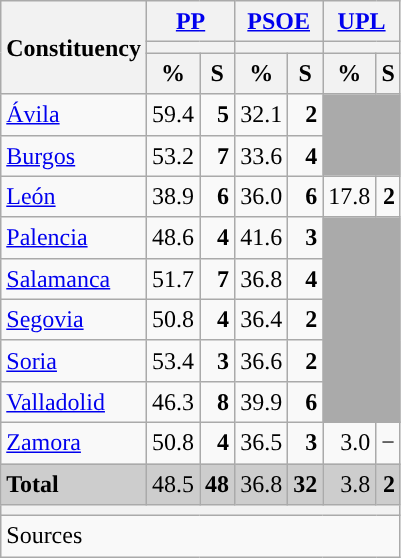<table class="wikitable sortable" style="text-align:right; line-height:20px;">
<tr>
<th rowspan="3">Constituency</th>
<th colspan="2" width="30px" class="unsortable"><a href='#'>PP</a></th>
<th colspan="2" width="30px" class="unsortable"><a href='#'>PSOE</a></th>
<th colspan="2" width="30px" class="unsortable"><a href='#'>UPL</a></th>
</tr>
<tr>
<th colspan="2" style="background:"></th>
<th colspan="2" style="background:"></th>
<th colspan="2" style="background:"></th>
</tr>
<tr>
<th data-sort-type="number">%</th>
<th data-sort-type="number">S</th>
<th data-sort-type="number">%</th>
<th data-sort-type="number">S</th>
<th data-sort-type="number">%</th>
<th data-sort-type="number">S</th>
</tr>
<tr>
<td align="left"><a href='#'>Ávila</a></td>
<td style="background:">59.4</td>
<td><strong>5</strong></td>
<td>32.1</td>
<td><strong>2</strong></td>
<td colspan="2" rowspan="2" bgcolor="#AAAAAA"></td>
</tr>
<tr>
<td align="left"><a href='#'>Burgos</a></td>
<td style="background:">53.2</td>
<td><strong>7</strong></td>
<td>33.6</td>
<td><strong>4</strong></td>
</tr>
<tr>
<td align="left"><a href='#'>León</a></td>
<td style="background:">38.9</td>
<td><strong>6</strong></td>
<td>36.0</td>
<td><strong>6</strong></td>
<td>17.8</td>
<td><strong>2</strong></td>
</tr>
<tr>
<td align="left"><a href='#'>Palencia</a></td>
<td style="background:">48.6</td>
<td><strong>4</strong></td>
<td>41.6</td>
<td><strong>3</strong></td>
<td colspan="2" rowspan="5" bgcolor="#AAAAAA"></td>
</tr>
<tr>
<td align="left"><a href='#'>Salamanca</a></td>
<td style="background:">51.7</td>
<td><strong>7</strong></td>
<td>36.8</td>
<td><strong>4</strong></td>
</tr>
<tr>
<td align="left"><a href='#'>Segovia</a></td>
<td style="background:">50.8</td>
<td><strong>4</strong></td>
<td>36.4</td>
<td><strong>2</strong></td>
</tr>
<tr>
<td align="left"><a href='#'>Soria</a></td>
<td style="background:">53.4</td>
<td><strong>3</strong></td>
<td>36.6</td>
<td><strong>2</strong></td>
</tr>
<tr>
<td align="left"><a href='#'>Valladolid</a></td>
<td style="background:">46.3</td>
<td><strong>8</strong></td>
<td>39.9</td>
<td><strong>6</strong></td>
</tr>
<tr>
<td align="left"><a href='#'>Zamora</a></td>
<td style="background:">50.8</td>
<td><strong>4</strong></td>
<td>36.5</td>
<td><strong>3</strong></td>
<td>3.0</td>
<td>−</td>
</tr>
<tr style="background:#CDCDCD;">
<td align="left"><strong>Total</strong></td>
<td style="background:">48.5</td>
<td><strong>48</strong></td>
<td>36.8</td>
<td><strong>32</strong></td>
<td>3.8</td>
<td><strong>2</strong></td>
</tr>
<tr>
<th colspan="7"></th>
</tr>
<tr>
<th style="text-align:left; font-weight:normal; background:#F9F9F9" colspan="7">Sources</th>
</tr>
</table>
